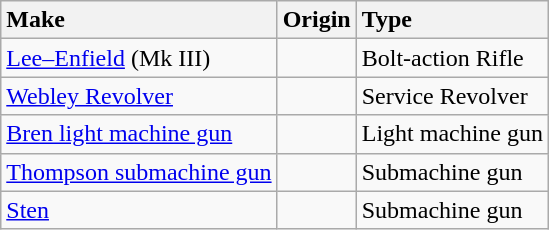<table class="wikitable">
<tr>
<th style="text-align:left;">Make</th>
<th style="text-align:left;">Origin</th>
<th style="text-align:left;">Type</th>
</tr>
<tr>
<td><a href='#'>Lee–Enfield</a> (Mk III)</td>
<td></td>
<td>Bolt-action Rifle</td>
</tr>
<tr>
<td><a href='#'>Webley Revolver</a></td>
<td></td>
<td>Service Revolver</td>
</tr>
<tr>
<td><a href='#'>Bren light machine gun</a></td>
<td></td>
<td>Light machine gun</td>
</tr>
<tr>
<td><a href='#'>Thompson submachine gun</a></td>
<td></td>
<td>Submachine gun</td>
</tr>
<tr>
<td><a href='#'>Sten</a></td>
<td></td>
<td>Submachine gun</td>
</tr>
</table>
